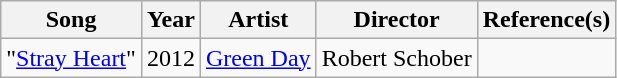<table class="wikitable" style="text-align:center;">
<tr>
<th>Song</th>
<th>Year</th>
<th>Artist</th>
<th>Director</th>
<th>Reference(s)</th>
</tr>
<tr>
<td>"<a href='#'>Stray Heart</a>"</td>
<td>2012</td>
<td><a href='#'>Green Day</a></td>
<td>Robert Schober</td>
<td></td>
</tr>
</table>
